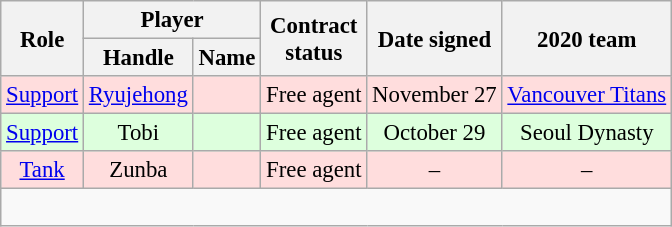<table class="wikitable sortable floatright" style="font-size: 95%; text-align:center;">
<tr>
<th rowspan="2">Role</th>
<th colspan="2">Player</th>
<th rowspan="2">Contract<br>status</th>
<th rowspan="2">Date signed</th>
<th rowspan="2">2020 team</th>
</tr>
<tr>
<th>Handle</th>
<th>Name</th>
</tr>
<tr style="background:#fdd;">
<td><a href='#'>Support</a></td>
<td><a href='#'>Ryujehong</a></td>
<td></td>
<td>Free agent</td>
<td>November 27</td>
<td><a href='#'>Vancouver Titans</a></td>
</tr>
<tr style="background:#dfd;">
<td><a href='#'>Support</a></td>
<td>Tobi</td>
<td></td>
<td>Free agent</td>
<td>October 29</td>
<td>Seoul Dynasty</td>
</tr>
<tr style="background:#fdd;">
<td><a href='#'>Tank</a></td>
<td>Zunba</td>
<td></td>
<td>Free agent</td>
<td>–</td>
<td>–</td>
</tr>
<tr class="sortbottom">
<td colspan="6"><br></td>
</tr>
</table>
